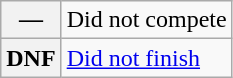<table class="wikitable">
<tr>
<th scope="row">—</th>
<td>Did not compete</td>
</tr>
<tr>
<th scope="row">DNF</th>
<td><a href='#'>Did not finish</a></td>
</tr>
</table>
